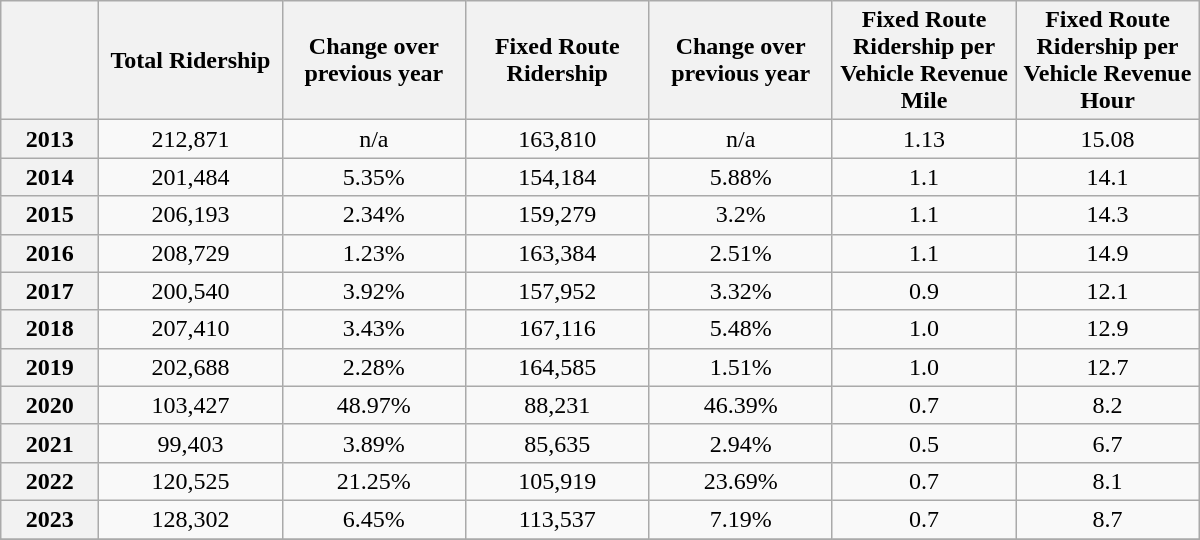<table class="wikitable"  style="text-align:center; width:800px; margin:auto;">
<tr>
<th style="width:50px"></th>
<th style="width:100px">Total Ridership</th>
<th style="width:100px">Change over previous year</th>
<th style="width:100px">Fixed Route Ridership</th>
<th style="width:100px">Change over previous year</th>
<th style="width:100px">Fixed Route Ridership per Vehicle Revenue Mile</th>
<th style="width:100px">Fixed Route Ridership per Vehicle Revenue Hour</th>
</tr>
<tr>
<th>2013</th>
<td>212,871</td>
<td>n/a</td>
<td>163,810</td>
<td>n/a</td>
<td>1.13</td>
<td>15.08</td>
</tr>
<tr>
<th>2014</th>
<td>201,484</td>
<td>5.35%</td>
<td>154,184</td>
<td>5.88%</td>
<td>1.1</td>
<td>14.1</td>
</tr>
<tr>
<th>2015</th>
<td>206,193</td>
<td>2.34%</td>
<td>159,279</td>
<td>3.2%</td>
<td>1.1</td>
<td>14.3</td>
</tr>
<tr>
<th>2016</th>
<td>208,729</td>
<td>1.23%</td>
<td>163,384</td>
<td>2.51%</td>
<td>1.1</td>
<td>14.9</td>
</tr>
<tr>
<th>2017</th>
<td>200,540</td>
<td>3.92%</td>
<td>157,952</td>
<td>3.32%</td>
<td>0.9</td>
<td>12.1</td>
</tr>
<tr>
<th>2018</th>
<td>207,410</td>
<td>3.43%</td>
<td>167,116</td>
<td>5.48%</td>
<td>1.0</td>
<td>12.9</td>
</tr>
<tr>
<th>2019</th>
<td>202,688</td>
<td>2.28%</td>
<td>164,585</td>
<td>1.51%</td>
<td>1.0</td>
<td>12.7</td>
</tr>
<tr>
<th>2020</th>
<td>103,427</td>
<td>48.97%</td>
<td>88,231</td>
<td>46.39%</td>
<td>0.7</td>
<td>8.2</td>
</tr>
<tr>
<th>2021</th>
<td>99,403</td>
<td>3.89%</td>
<td>85,635</td>
<td>2.94%</td>
<td>0.5</td>
<td>6.7</td>
</tr>
<tr>
<th>2022</th>
<td>120,525</td>
<td>21.25%</td>
<td>105,919</td>
<td>23.69%</td>
<td>0.7</td>
<td>8.1</td>
</tr>
<tr>
<th>2023</th>
<td>128,302</td>
<td>6.45%</td>
<td>113,537</td>
<td>7.19%</td>
<td>0.7</td>
<td>8.7</td>
</tr>
<tr>
</tr>
</table>
